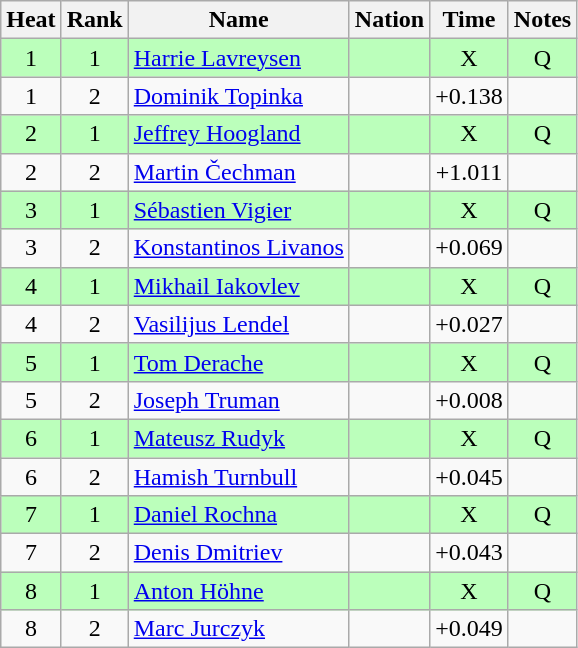<table class="wikitable sortable" style="text-align:center">
<tr>
<th>Heat</th>
<th>Rank</th>
<th>Name</th>
<th>Nation</th>
<th>Time</th>
<th>Notes</th>
</tr>
<tr bgcolor=bbffbb>
<td>1</td>
<td>1</td>
<td align=left><a href='#'>Harrie Lavreysen</a></td>
<td align=left></td>
<td>X</td>
<td>Q</td>
</tr>
<tr>
<td>1</td>
<td>2</td>
<td align=left><a href='#'>Dominik Topinka</a></td>
<td align=left></td>
<td>+0.138</td>
<td></td>
</tr>
<tr bgcolor=bbffbb>
<td>2</td>
<td>1</td>
<td align=left><a href='#'>Jeffrey Hoogland</a></td>
<td align=left></td>
<td>X</td>
<td>Q</td>
</tr>
<tr>
<td>2</td>
<td>2</td>
<td align=left><a href='#'>Martin Čechman</a></td>
<td align=left></td>
<td>+1.011</td>
<td></td>
</tr>
<tr bgcolor=bbffbb>
<td>3</td>
<td>1</td>
<td align=left><a href='#'>Sébastien Vigier</a></td>
<td align=left></td>
<td>X</td>
<td>Q</td>
</tr>
<tr>
<td>3</td>
<td>2</td>
<td align=left><a href='#'>Konstantinos Livanos</a></td>
<td align=left></td>
<td>+0.069</td>
<td></td>
</tr>
<tr bgcolor=bbffbb>
<td>4</td>
<td>1</td>
<td align=left><a href='#'>Mikhail Iakovlev</a></td>
<td align=left></td>
<td>X</td>
<td>Q</td>
</tr>
<tr>
<td>4</td>
<td>2</td>
<td align=left><a href='#'>Vasilijus Lendel</a></td>
<td align=left></td>
<td>+0.027</td>
<td></td>
</tr>
<tr bgcolor=bbffbb>
<td>5</td>
<td>1</td>
<td align=left><a href='#'>Tom Derache</a></td>
<td align=left></td>
<td>X</td>
<td>Q</td>
</tr>
<tr>
<td>5</td>
<td>2</td>
<td align=left><a href='#'>Joseph Truman</a></td>
<td align=left></td>
<td>+0.008</td>
<td></td>
</tr>
<tr bgcolor=bbffbb>
<td>6</td>
<td>1</td>
<td align=left><a href='#'>Mateusz Rudyk</a></td>
<td align=left></td>
<td>X</td>
<td>Q</td>
</tr>
<tr>
<td>6</td>
<td>2</td>
<td align=left><a href='#'>Hamish Turnbull</a></td>
<td align=left></td>
<td>+0.045</td>
<td></td>
</tr>
<tr bgcolor=bbffbb>
<td>7</td>
<td>1</td>
<td align=left><a href='#'>Daniel Rochna</a></td>
<td align=left></td>
<td>X</td>
<td>Q</td>
</tr>
<tr>
<td>7</td>
<td>2</td>
<td align=left><a href='#'>Denis Dmitriev</a></td>
<td align=left></td>
<td>+0.043</td>
<td></td>
</tr>
<tr bgcolor=bbffbb>
<td>8</td>
<td>1</td>
<td align=left><a href='#'>Anton Höhne</a></td>
<td align=left></td>
<td>X</td>
<td>Q</td>
</tr>
<tr>
<td>8</td>
<td>2</td>
<td align=left><a href='#'>Marc Jurczyk</a></td>
<td align=left></td>
<td>+0.049</td>
<td></td>
</tr>
</table>
